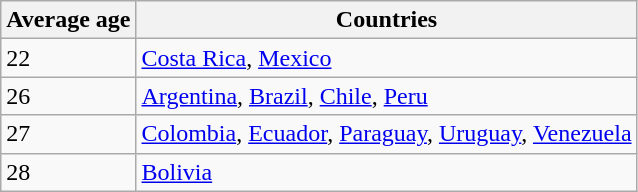<table class="wikitable">
<tr>
<th>Average age</th>
<th>Countries</th>
</tr>
<tr>
<td>22</td>
<td><a href='#'>Costa Rica</a>, <a href='#'>Mexico</a></td>
</tr>
<tr>
<td>26</td>
<td><a href='#'>Argentina</a>, <a href='#'>Brazil</a>, <a href='#'>Chile</a>, <a href='#'>Peru</a></td>
</tr>
<tr>
<td>27</td>
<td><a href='#'>Colombia</a>, <a href='#'>Ecuador</a>, <a href='#'>Paraguay</a>, <a href='#'>Uruguay</a>, <a href='#'>Venezuela</a></td>
</tr>
<tr>
<td>28</td>
<td><a href='#'>Bolivia</a></td>
</tr>
</table>
